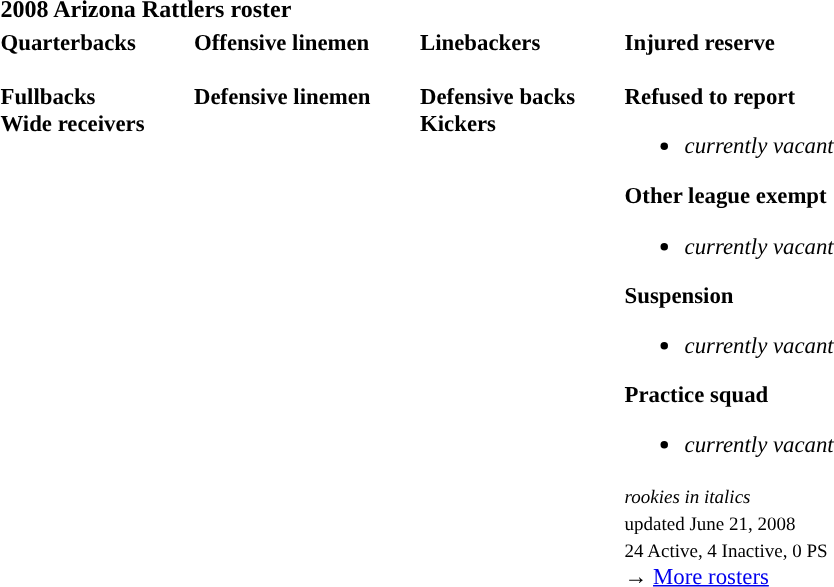<table class="toccolours" style="text-align: left;">
<tr>
<th colspan="7"><strong>2008 Arizona Rattlers roster</strong></th>
</tr>
<tr>
<td style="font-size: 95%;" valign="top"><strong>Quarterbacks</strong><br>
<br><strong>Fullbacks</strong>
<br><strong>Wide receivers</strong>



</td>
<td style="width: 25px;"></td>
<td style="font-size: 95%;" valign="top"><strong>Offensive linemen</strong><br>




<br><strong>Defensive linemen</strong>



</td>
<td style="width: 25px;"></td>
<td style="font-size: 95%;" valign="top"><strong>Linebackers</strong><br><br><strong>Defensive backs</strong>




<br><strong>Kickers</strong>
</td>
<td style="width: 25px;"></td>
<td style="font-size: 95%;" valign="top"><strong>Injured reserve</strong><br>


<br><strong>Refused to report</strong><ul><li><em>currently vacant</em></li></ul><strong>Other league exempt</strong><ul><li><em>currently vacant</em></li></ul><strong>Suspension</strong><ul><li><em>currently vacant</em></li></ul><strong>Practice squad</strong><ul><li><em>currently vacant</em></li></ul><small><em>rookies in italics</em><br>
 updated June 21, 2008<br>
24 Active, 4 Inactive, 0 PS</small><br>→ <a href='#'>More rosters</a></td>
</tr>
<tr>
</tr>
</table>
